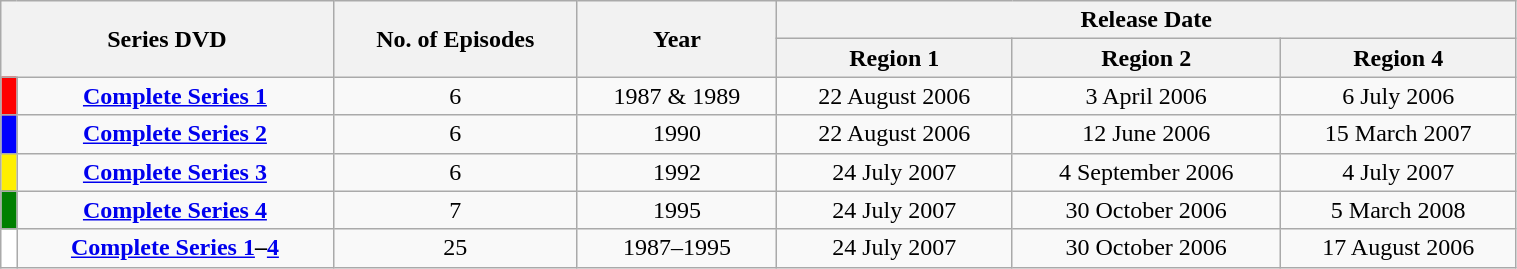<table class="wikitable" width="80%" style="text-align:center;">
<tr>
<th colspan="2" rowspan="2">Series DVD</th>
<th rowspan="2">No. of Episodes</th>
<th rowspan="2">Year</th>
<th colspan="3">Release Date</th>
</tr>
<tr>
<th>Region 1</th>
<th>Region 2</th>
<th>Region 4</th>
</tr>
<tr>
<td bgcolor="FF0000"></td>
<td><strong><a href='#'>Complete Series 1</a></strong></td>
<td>6</td>
<td>1987 & 1989</td>
<td>22 August 2006</td>
<td>3 April 2006</td>
<td>6 July 2006</td>
</tr>
<tr>
<td bgcolor="0000FF"></td>
<td><strong><a href='#'>Complete Series 2</a></strong></td>
<td>6</td>
<td>1990</td>
<td>22 August 2006</td>
<td>12 June 2006</td>
<td>15 March 2007</td>
</tr>
<tr>
<td bgcolor="FFEF00"></td>
<td><strong><a href='#'>Complete Series 3</a></strong></td>
<td>6</td>
<td>1992</td>
<td>24 July 2007</td>
<td>4 September 2006</td>
<td>4 July 2007</td>
</tr>
<tr>
<td bgcolor="008000"></td>
<td><strong><a href='#'>Complete Series 4</a></strong></td>
<td>7</td>
<td>1995</td>
<td>24 July 2007</td>
<td>30 October 2006</td>
<td>5 March 2008</td>
</tr>
<tr>
<td bgcolor="FFFFFF"></td>
<td><strong><a href='#'>Complete Series 1</a>–<a href='#'>4</a></strong></td>
<td>25</td>
<td>1987–1995</td>
<td>24 July 2007</td>
<td>30 October 2006</td>
<td>17 August 2006</td>
</tr>
</table>
